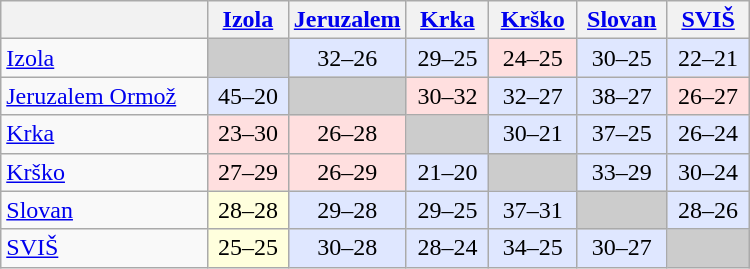<table class="wikitable" style="text-align: center;" width="500">
<tr>
<th width=200></th>
<th width=60><a href='#'>Izola</a></th>
<th width=60><a href='#'>Jeruzalem</a></th>
<th width=60><a href='#'>Krka</a></th>
<th width=60><a href='#'>Krško</a></th>
<th width=60><a href='#'>Slovan</a></th>
<th width=60><a href='#'>SVIŠ</a></th>
</tr>
<tr>
<td style="text-align: left;"><a href='#'>Izola</a></td>
<td bgcolor=#CCCCCC> </td>
<td bgcolor=#DFE7FF>32–26</td>
<td bgcolor=#DFE7FF>29–25</td>
<td bgcolor=#FFDFDF>24–25</td>
<td bgcolor=#DFE7FF>30–25</td>
<td bgcolor=#DFE7FF>22–21</td>
</tr>
<tr>
<td style="text-align: left;"><a href='#'>Jeruzalem Ormož</a></td>
<td bgcolor=#DFE7FF>45–20</td>
<td bgcolor=#CCCCCC> </td>
<td bgcolor=#FFDFDF>30–32</td>
<td bgcolor=#DFE7FF>32–27</td>
<td bgcolor=#DFE7FF>38–27</td>
<td bgcolor=#FFDFDF>26–27</td>
</tr>
<tr>
<td style="text-align: left;"><a href='#'>Krka</a></td>
<td bgcolor=#FFDFDF>23–30</td>
<td bgcolor=#FFDFDF>26–28</td>
<td bgcolor=#CCCCCC> </td>
<td bgcolor=#DFE7FF>30–21</td>
<td bgcolor=#DFE7FF>37–25</td>
<td bgcolor=#DFE7FF>26–24</td>
</tr>
<tr>
<td style="text-align: left;"><a href='#'>Krško</a></td>
<td bgcolor=#FFDFDF>27–29</td>
<td bgcolor=#FFDFDF>26–29</td>
<td bgcolor=#DFE7FF>21–20</td>
<td bgcolor=#CCCCCC> </td>
<td bgcolor=#DFE7FF>33–29</td>
<td bgcolor=#DFE7FF>30–24</td>
</tr>
<tr>
<td style="text-align: left;"><a href='#'>Slovan</a></td>
<td bgcolor=#FFFFDD>28–28</td>
<td bgcolor=#DFE7FF>29–28</td>
<td bgcolor=#DFE7FF>29–25</td>
<td bgcolor=#DFE7FF>37–31</td>
<td bgcolor=#CCCCCC> </td>
<td bgcolor=#DFE7FF>28–26</td>
</tr>
<tr>
<td style="text-align: left;"><a href='#'>SVIŠ</a></td>
<td bgcolor=#FFFFDD>25–25</td>
<td bgcolor=#DFE7FF>30–28</td>
<td bgcolor=#DFE7FF>28–24</td>
<td bgcolor=#DFE7FF>34–25</td>
<td bgcolor=#DFE7FF>30–27</td>
<td bgcolor=#CCCCCC> </td>
</tr>
</table>
